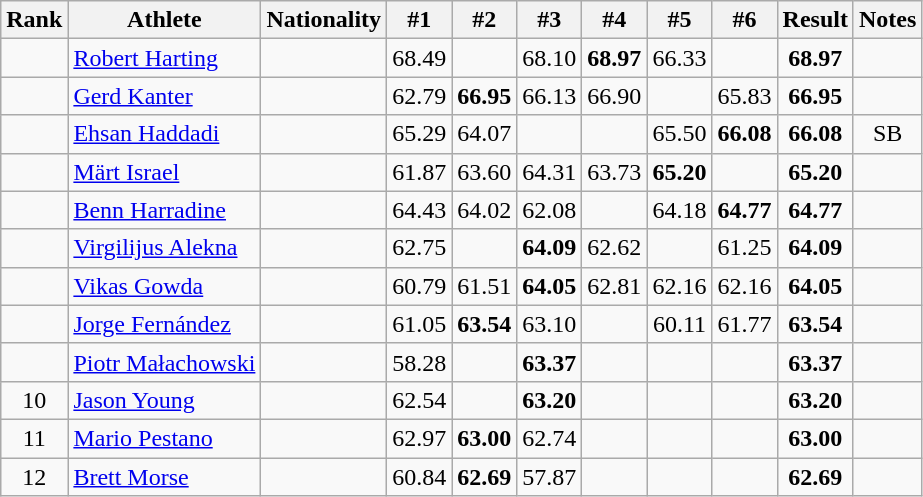<table class="wikitable sortable" style="text-align:center">
<tr>
<th>Rank</th>
<th>Athlete</th>
<th>Nationality</th>
<th>#1</th>
<th>#2</th>
<th>#3</th>
<th>#4</th>
<th>#5</th>
<th>#6</th>
<th>Result</th>
<th>Notes</th>
</tr>
<tr>
<td></td>
<td align=left><a href='#'>Robert Harting</a></td>
<td align=left></td>
<td>68.49</td>
<td></td>
<td>68.10</td>
<td><strong>68.97</strong></td>
<td>66.33</td>
<td></td>
<td><strong>68.97</strong></td>
<td></td>
</tr>
<tr>
<td></td>
<td align=left><a href='#'>Gerd Kanter</a></td>
<td align=left></td>
<td>62.79</td>
<td><strong>66.95</strong></td>
<td>66.13</td>
<td>66.90</td>
<td></td>
<td>65.83</td>
<td><strong>66.95</strong></td>
<td></td>
</tr>
<tr>
<td></td>
<td align=left><a href='#'>Ehsan Haddadi</a></td>
<td align=left></td>
<td>65.29</td>
<td>64.07</td>
<td></td>
<td></td>
<td>65.50</td>
<td><strong>66.08</strong></td>
<td><strong>66.08</strong></td>
<td>SB</td>
</tr>
<tr>
<td></td>
<td align=left><a href='#'>Märt Israel</a></td>
<td align=left></td>
<td>61.87</td>
<td>63.60</td>
<td>64.31</td>
<td>63.73</td>
<td><strong>65.20</strong></td>
<td></td>
<td><strong>65.20</strong></td>
<td></td>
</tr>
<tr>
<td></td>
<td align=left><a href='#'>Benn Harradine</a></td>
<td align=left></td>
<td>64.43</td>
<td>64.02</td>
<td>62.08</td>
<td></td>
<td>64.18</td>
<td><strong>64.77</strong></td>
<td><strong>64.77</strong></td>
<td></td>
</tr>
<tr>
<td></td>
<td align=left><a href='#'>Virgilijus Alekna</a></td>
<td align=left></td>
<td>62.75</td>
<td></td>
<td><strong>64.09</strong></td>
<td>62.62</td>
<td></td>
<td>61.25</td>
<td><strong>64.09</strong></td>
<td></td>
</tr>
<tr>
<td></td>
<td align=left><a href='#'>Vikas Gowda</a></td>
<td align=left></td>
<td>60.79</td>
<td>61.51</td>
<td><strong>64.05</strong></td>
<td>62.81</td>
<td>62.16</td>
<td>62.16</td>
<td><strong>64.05</strong></td>
<td></td>
</tr>
<tr>
<td></td>
<td align=left><a href='#'>Jorge Fernández</a></td>
<td align=left></td>
<td>61.05</td>
<td><strong>63.54</strong></td>
<td>63.10</td>
<td></td>
<td>60.11</td>
<td>61.77</td>
<td><strong>63.54</strong></td>
<td></td>
</tr>
<tr>
<td></td>
<td align=left><a href='#'>Piotr Małachowski</a></td>
<td align=left></td>
<td>58.28</td>
<td></td>
<td><strong>63.37</strong></td>
<td></td>
<td></td>
<td></td>
<td><strong>63.37</strong></td>
<td></td>
</tr>
<tr>
<td>10</td>
<td align=left><a href='#'>Jason Young</a></td>
<td align=left></td>
<td>62.54</td>
<td></td>
<td><strong>63.20</strong></td>
<td></td>
<td></td>
<td></td>
<td><strong>63.20</strong></td>
<td></td>
</tr>
<tr>
<td>11</td>
<td align=left><a href='#'>Mario Pestano</a></td>
<td align=left></td>
<td>62.97</td>
<td><strong>63.00</strong></td>
<td>62.74</td>
<td></td>
<td></td>
<td></td>
<td><strong>63.00</strong></td>
<td></td>
</tr>
<tr>
<td>12</td>
<td align=left><a href='#'>Brett Morse</a></td>
<td align=left></td>
<td>60.84</td>
<td><strong>62.69</strong></td>
<td>57.87</td>
<td></td>
<td></td>
<td></td>
<td><strong>62.69</strong></td>
<td></td>
</tr>
</table>
